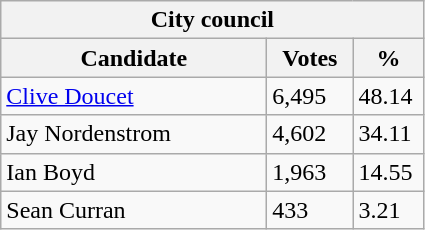<table class="wikitable">
<tr>
<th colspan="3">City council</th>
</tr>
<tr>
<th style="width: 170px">Candidate</th>
<th style="width: 50px">Votes</th>
<th style="width: 40px">%</th>
</tr>
<tr>
<td><a href='#'>Clive Doucet</a></td>
<td>6,495</td>
<td>48.14</td>
</tr>
<tr>
<td>Jay Nordenstrom</td>
<td>4,602</td>
<td>34.11</td>
</tr>
<tr>
<td>Ian Boyd</td>
<td>1,963</td>
<td>14.55</td>
</tr>
<tr>
<td>Sean Curran</td>
<td>433</td>
<td>3.21</td>
</tr>
</table>
